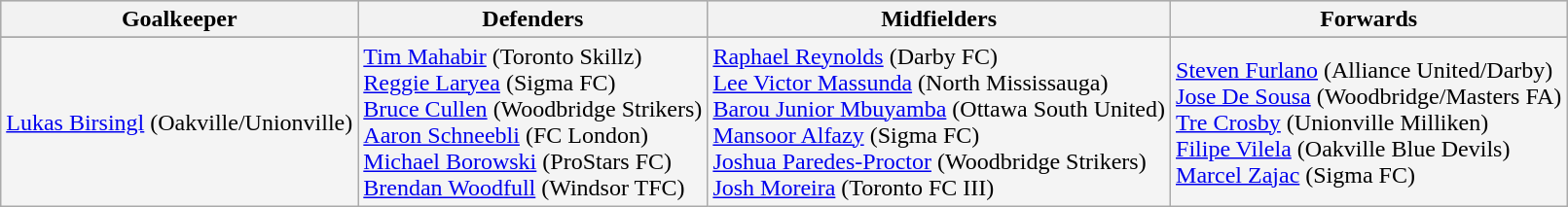<table class="wikitable">
<tr style="background:#cccccc;">
<th>Goalkeeper</th>
<th>Defenders</th>
<th>Midfielders</th>
<th>Forwards</th>
</tr>
<tr>
</tr>
<tr style="background:#f4f4f4;">
<td><a href='#'>Lukas Birsingl</a> (Oakville/Unionville)</td>
<td><a href='#'>Tim Mahabir</a> (Toronto Skillz)<br><a href='#'>Reggie Laryea</a> (Sigma FC)<br><a href='#'>Bruce Cullen</a> (Woodbridge Strikers)<br><a href='#'>Aaron Schneebli</a> (FC London)<br><a href='#'>Michael Borowski</a> (ProStars FC)<br><a href='#'>Brendan Woodfull</a> (Windsor TFC)</td>
<td><a href='#'>Raphael Reynolds</a> (Darby FC)<br><a href='#'>Lee Victor Massunda</a> (North Mississauga)<br><a href='#'>Barou Junior Mbuyamba</a> (Ottawa South United)<br><a href='#'>Mansoor Alfazy</a> (Sigma FC)<br><a href='#'>Joshua Paredes-Proctor</a> (Woodbridge Strikers)<br><a href='#'>Josh Moreira</a> (Toronto FC III)</td>
<td><a href='#'>Steven Furlano</a> (Alliance United/Darby)<br><a href='#'>Jose De Sousa</a> (Woodbridge/Masters FA)<br><a href='#'>Tre Crosby</a> (Unionville Milliken)<br><a href='#'>Filipe Vilela</a> (Oakville Blue Devils)<br><a href='#'>Marcel Zajac</a> (Sigma FC)</td>
</tr>
</table>
